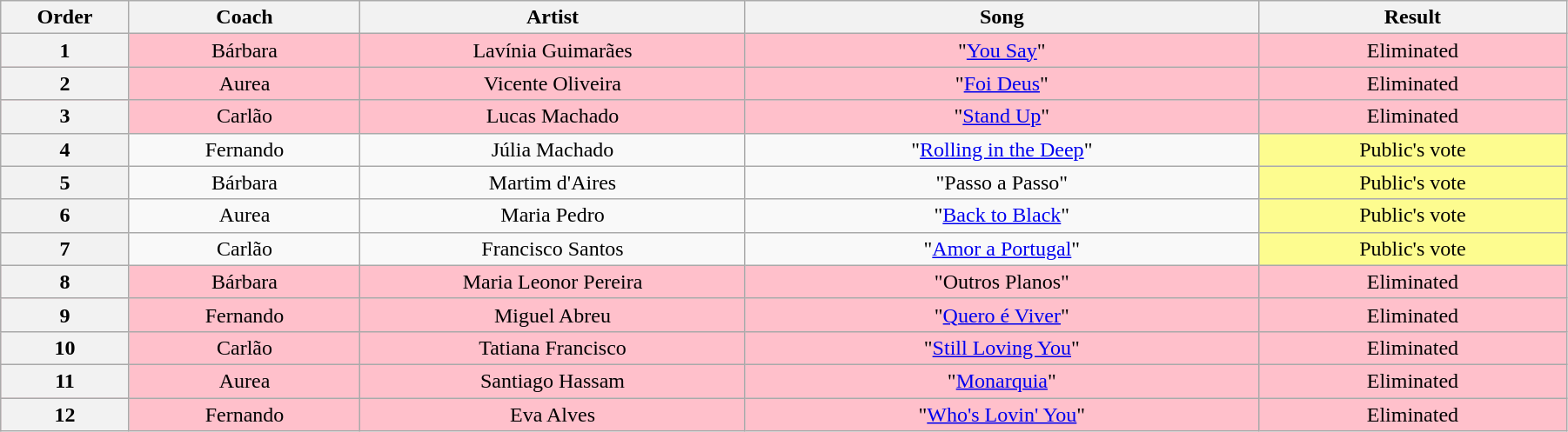<table class="wikitable" style="text-align:center; width:95%">
<tr>
<th style="width:05%">Order</th>
<th style="width:09%">Coach</th>
<th style="width:15%">Artist</th>
<th style="width:20%">Song</th>
<th style="width:12%">Result</th>
</tr>
<tr style="background:pink">
<th>1</th>
<td>Bárbara</td>
<td>Lavínia Guimarães</td>
<td>"<a href='#'>You Say</a>"</td>
<td>Eliminated</td>
</tr>
<tr style="background:pink">
<th>2</th>
<td>Aurea</td>
<td>Vicente Oliveira</td>
<td>"<a href='#'>Foi Deus</a>"</td>
<td>Eliminated</td>
</tr>
<tr style="background:pink">
<th>3</th>
<td>Carlão</td>
<td>Lucas Machado</td>
<td>"<a href='#'>Stand Up</a>"</td>
<td>Eliminated</td>
</tr>
<tr>
<th>4</th>
<td>Fernando</td>
<td>Júlia Machado</td>
<td>"<a href='#'>Rolling in the Deep</a>"</td>
<td style="background:#fdfc8f">Public's vote</td>
</tr>
<tr>
<th>5</th>
<td>Bárbara</td>
<td>Martim d'Aires</td>
<td>"Passo a Passo"</td>
<td style="background:#fdfc8f">Public's vote</td>
</tr>
<tr>
<th>6</th>
<td>Aurea</td>
<td>Maria Pedro</td>
<td>"<a href='#'>Back to Black</a>"</td>
<td style="background:#fdfc8f">Public's vote</td>
</tr>
<tr>
<th>7</th>
<td>Carlão</td>
<td>Francisco Santos</td>
<td>"<a href='#'>Amor a Portugal</a>"</td>
<td style="background:#fdfc8f">Public's vote</td>
</tr>
<tr style="background:pink">
<th>8</th>
<td>Bárbara</td>
<td>Maria Leonor Pereira</td>
<td>"Outros Planos"</td>
<td>Eliminated</td>
</tr>
<tr style="background:pink">
<th>9</th>
<td>Fernando</td>
<td>Miguel Abreu</td>
<td>"<a href='#'>Quero é Viver</a>"</td>
<td>Eliminated</td>
</tr>
<tr style="background:pink">
<th>10</th>
<td>Carlão</td>
<td>Tatiana Francisco</td>
<td>"<a href='#'>Still Loving You</a>"</td>
<td>Eliminated</td>
</tr>
<tr style="background:pink">
<th>11</th>
<td>Aurea</td>
<td>Santiago Hassam</td>
<td>"<a href='#'>Monarquia</a>"</td>
<td>Eliminated</td>
</tr>
<tr style="background:pink">
<th>12</th>
<td>Fernando</td>
<td>Eva Alves</td>
<td>"<a href='#'>Who's Lovin' You</a>"</td>
<td>Eliminated</td>
</tr>
</table>
